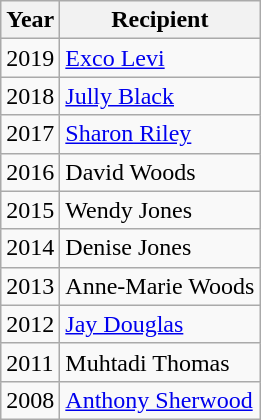<table class="wikitable sortable">
<tr>
<th>Year</th>
<th>Recipient</th>
</tr>
<tr>
<td>2019</td>
<td><a href='#'>Exco Levi</a></td>
</tr>
<tr>
<td>2018</td>
<td><a href='#'>Jully Black</a></td>
</tr>
<tr>
<td>2017</td>
<td><a href='#'>Sharon Riley</a></td>
</tr>
<tr>
<td>2016</td>
<td>David Woods</td>
</tr>
<tr>
<td>2015</td>
<td>Wendy Jones</td>
</tr>
<tr>
<td>2014</td>
<td>Denise Jones</td>
</tr>
<tr>
<td>2013</td>
<td>Anne-Marie Woods</td>
</tr>
<tr>
<td>2012</td>
<td><a href='#'>Jay Douglas</a></td>
</tr>
<tr>
<td>2011</td>
<td>Muhtadi Thomas</td>
</tr>
<tr>
<td>2008</td>
<td><a href='#'>Anthony Sherwood</a></td>
</tr>
</table>
